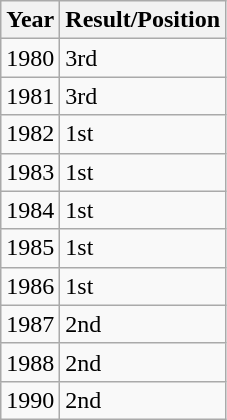<table class="wikitable" border="1">
<tr>
<th>Year</th>
<th>Result/Position</th>
</tr>
<tr>
<td>1980</td>
<td>3rd</td>
</tr>
<tr>
<td>1981</td>
<td>3rd</td>
</tr>
<tr>
<td>1982</td>
<td>1st</td>
</tr>
<tr>
<td>1983</td>
<td>1st</td>
</tr>
<tr>
<td>1984</td>
<td>1st</td>
</tr>
<tr>
<td>1985</td>
<td>1st</td>
</tr>
<tr>
<td>1986</td>
<td>1st</td>
</tr>
<tr>
<td>1987</td>
<td>2nd</td>
</tr>
<tr>
<td>1988</td>
<td>2nd</td>
</tr>
<tr>
<td>1990</td>
<td>2nd</td>
</tr>
</table>
